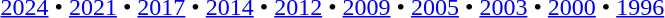<table id=toc class=toc summary=Contents>
<tr>
<td align=center><br><a href='#'>2024</a> • <a href='#'>2021</a> • <a href='#'>2017</a> • <a href='#'>2014</a> • <a href='#'>2012</a> • <a href='#'>2009</a> • <a href='#'>2005</a> • <a href='#'>2003</a> • <a href='#'>2000</a> • <a href='#'>1996</a></td>
</tr>
</table>
